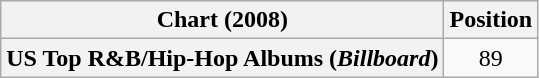<table class="wikitable plainrowheaders" style="text-align:center;">
<tr>
<th scope="col">Chart (2008)</th>
<th scope="col">Position</th>
</tr>
<tr>
<th scope="row">US Top R&B/Hip-Hop Albums (<em>Billboard</em>)</th>
<td>89</td>
</tr>
</table>
